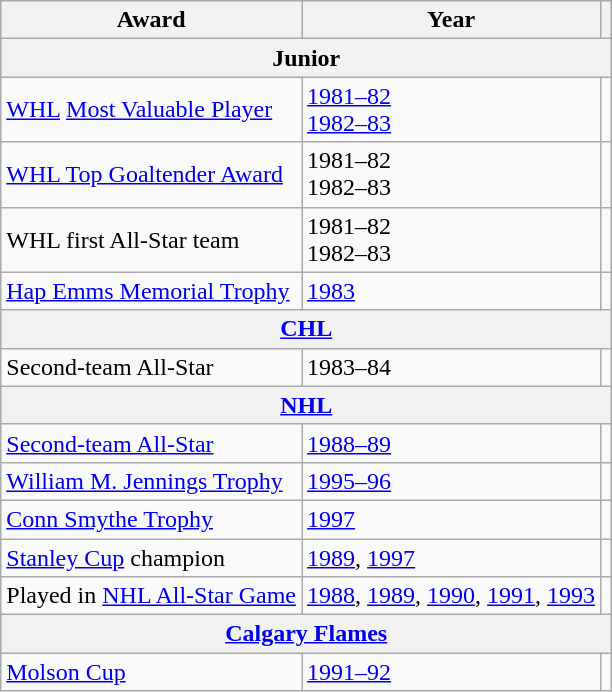<table class="wikitable">
<tr>
<th>Award</th>
<th>Year</th>
<th></th>
</tr>
<tr>
<th colspan="3">Junior</th>
</tr>
<tr>
<td><a href='#'>WHL</a> <a href='#'>Most Valuable Player</a></td>
<td><a href='#'>1981–82</a><br><a href='#'>1982–83</a></td>
<td></td>
</tr>
<tr>
<td><a href='#'>WHL Top Goaltender Award</a></td>
<td>1981–82<br>1982–83</td>
<td></td>
</tr>
<tr>
<td>WHL first All-Star team</td>
<td>1981–82<br>1982–83</td>
<td></td>
</tr>
<tr>
<td><a href='#'>Hap Emms Memorial Trophy</a></td>
<td><a href='#'>1983</a></td>
<td></td>
</tr>
<tr>
<th colspan="3"><a href='#'>CHL</a></th>
</tr>
<tr>
<td>Second-team All-Star</td>
<td>1983–84</td>
<td></td>
</tr>
<tr>
<th colspan="3"><a href='#'>NHL</a></th>
</tr>
<tr>
<td><a href='#'>Second-team All-Star</a></td>
<td><a href='#'>1988–89</a></td>
<td></td>
</tr>
<tr>
<td><a href='#'>William M. Jennings Trophy</a></td>
<td><a href='#'>1995–96</a></td>
<td></td>
</tr>
<tr>
<td><a href='#'>Conn Smythe Trophy</a></td>
<td><a href='#'>1997</a></td>
<td></td>
</tr>
<tr>
<td><a href='#'>Stanley Cup</a> champion</td>
<td><a href='#'>1989</a>, <a href='#'>1997</a></td>
<td></td>
</tr>
<tr>
<td>Played in <a href='#'>NHL All-Star Game</a></td>
<td><a href='#'>1988</a>, <a href='#'>1989</a>, <a href='#'>1990</a>, <a href='#'>1991</a>, <a href='#'>1993</a></td>
<td></td>
</tr>
<tr>
<th colspan="3"><a href='#'>Calgary Flames</a></th>
</tr>
<tr>
<td><a href='#'>Molson Cup</a></td>
<td><a href='#'>1991–92</a></td>
<td></td>
</tr>
</table>
